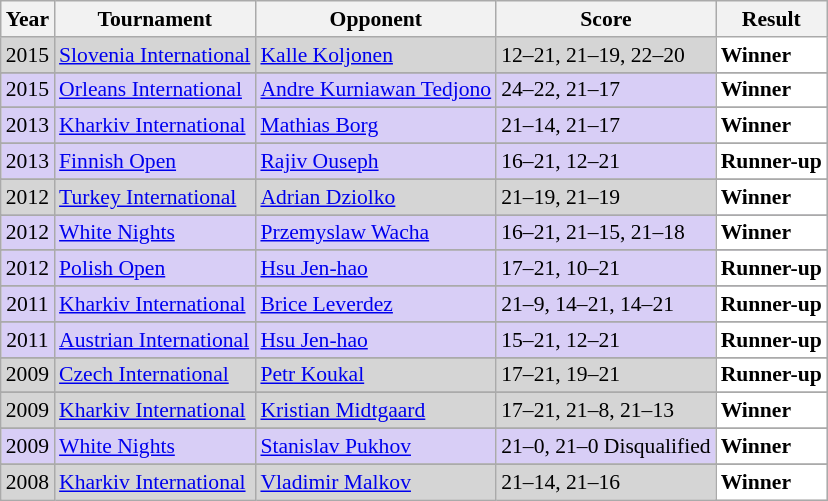<table class="sortable wikitable" style="font-size: 90%;">
<tr>
<th>Year</th>
<th>Tournament</th>
<th>Opponent</th>
<th>Score</th>
<th>Result</th>
</tr>
<tr style="background:#D5D5D5">
<td align="center">2015</td>
<td align="left"><a href='#'>Slovenia International</a></td>
<td align="left"> <a href='#'>Kalle Koljonen</a></td>
<td align="left">12–21, 21–19, 22–20</td>
<td style="text-align:left; background:white"> <strong>Winner</strong></td>
</tr>
<tr>
</tr>
<tr style="background:#D8CEF6">
<td align="center">2015</td>
<td align="left"><a href='#'>Orleans International</a></td>
<td align="left"> <a href='#'>Andre Kurniawan Tedjono</a></td>
<td align="left">24–22, 21–17</td>
<td style="text-align:left; background:white"> <strong>Winner</strong></td>
</tr>
<tr>
</tr>
<tr style="background:#D8CEF6">
<td align="center">2013</td>
<td align="left"><a href='#'>Kharkiv International</a></td>
<td align="left"> <a href='#'>Mathias Borg</a></td>
<td align="left">21–14, 21–17</td>
<td style="text-align:left; background:white"> <strong>Winner</strong></td>
</tr>
<tr>
</tr>
<tr style="background:#D8CEF6">
<td align="center">2013</td>
<td align="left"><a href='#'>Finnish Open</a></td>
<td align="left"> <a href='#'>Rajiv Ouseph</a></td>
<td align="left">16–21, 12–21</td>
<td style="text-align:left; background:white"> <strong>Runner-up</strong></td>
</tr>
<tr>
</tr>
<tr style="background:#D5D5D5">
<td align="center">2012</td>
<td align="left"><a href='#'>Turkey International</a></td>
<td align="left"> <a href='#'>Adrian Dziolko</a></td>
<td align="left">21–19, 21–19</td>
<td style="text-align:left; background:white"> <strong>Winner</strong></td>
</tr>
<tr>
</tr>
<tr style="background:#D8CEF6">
<td align="center">2012</td>
<td align="left"><a href='#'>White Nights</a></td>
<td align="left"> <a href='#'>Przemyslaw Wacha</a></td>
<td align="left">16–21, 21–15, 21–18</td>
<td style="text-align:left; background:white"> <strong>Winner</strong></td>
</tr>
<tr>
</tr>
<tr style="background:#D8CEF6">
<td align="center">2012</td>
<td align="left"><a href='#'>Polish Open</a></td>
<td align="left"> <a href='#'>Hsu Jen-hao</a></td>
<td align="left">17–21, 10–21</td>
<td style="text-align:left; background:white"> <strong>Runner-up</strong></td>
</tr>
<tr>
</tr>
<tr style="background:#D8CEF6">
<td align="center">2011</td>
<td align="left"><a href='#'>Kharkiv International</a></td>
<td align="left"> <a href='#'>Brice Leverdez</a></td>
<td align="left">21–9, 14–21, 14–21</td>
<td style="text-align:left; background:white"> <strong>Runner-up</strong></td>
</tr>
<tr>
</tr>
<tr style="background:#D8CEF6">
<td align="center">2011</td>
<td align="left"><a href='#'>Austrian International</a></td>
<td align="left"> <a href='#'>Hsu Jen-hao</a></td>
<td align="left">15–21, 12–21</td>
<td style="text-align:left; background:white"> <strong>Runner-up</strong></td>
</tr>
<tr>
</tr>
<tr style="background:#D5D5D5">
<td align="center">2009</td>
<td align="left"><a href='#'>Czech International</a></td>
<td align="left"> <a href='#'>Petr Koukal</a></td>
<td align="left">17–21, 19–21</td>
<td style="text-align:left; background:white"> <strong>Runner-up</strong></td>
</tr>
<tr>
</tr>
<tr style="background:#D5D5D5">
<td align="center">2009</td>
<td align="left"><a href='#'>Kharkiv International</a></td>
<td align="left"> <a href='#'>Kristian Midtgaard</a></td>
<td align="left">17–21, 21–8, 21–13</td>
<td style="text-align:left; background:white"> <strong>Winner</strong></td>
</tr>
<tr>
</tr>
<tr style="background:#D8CEF6">
<td align="center">2009</td>
<td align="left"><a href='#'>White Nights</a></td>
<td align="left"> <a href='#'>Stanislav Pukhov</a></td>
<td align="left">21–0, 21–0 Disqualified</td>
<td style="text-align:left; background:white"> <strong>Winner</strong></td>
</tr>
<tr>
</tr>
<tr style="background:#D5D5D5">
<td align="center">2008</td>
<td align="left"><a href='#'>Kharkiv International</a></td>
<td align="left"> <a href='#'>Vladimir Malkov</a></td>
<td align="left">21–14, 21–16</td>
<td style="text-align:left; background:white"> <strong>Winner</strong></td>
</tr>
</table>
